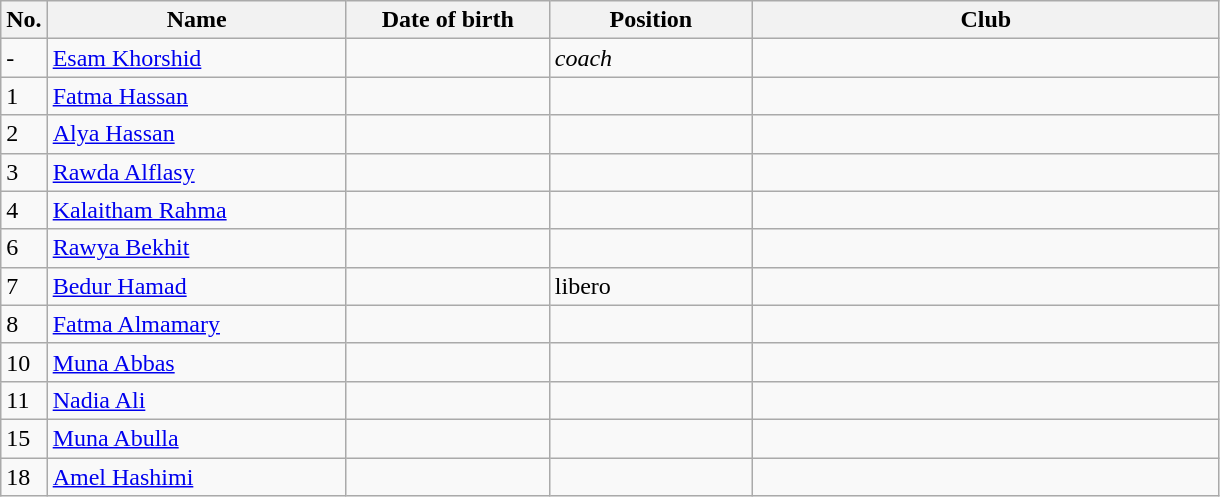<table class=wikitable sortable style=font-size:100%; text-align:center;>
<tr>
<th>No.</th>
<th style=width:12em>Name</th>
<th style=width:8em>Date of birth</th>
<th style=width:8em>Position</th>
<th style=width:19em>Club</th>
</tr>
<tr>
<td>-</td>
<td><a href='#'>Esam Khorshid</a></td>
<td></td>
<td><em>coach</em></td>
<td></td>
</tr>
<tr>
<td>1</td>
<td><a href='#'>Fatma Hassan</a></td>
<td></td>
<td></td>
<td></td>
</tr>
<tr>
<td>2</td>
<td><a href='#'>Alya Hassan</a></td>
<td></td>
<td></td>
<td></td>
</tr>
<tr>
<td>3</td>
<td><a href='#'>Rawda Alflasy</a></td>
<td></td>
<td></td>
<td></td>
</tr>
<tr>
<td>4</td>
<td><a href='#'>Kalaitham Rahma</a></td>
<td></td>
<td></td>
<td></td>
</tr>
<tr>
<td>6</td>
<td><a href='#'>Rawya Bekhit</a></td>
<td></td>
<td></td>
<td></td>
</tr>
<tr>
<td>7</td>
<td><a href='#'>Bedur Hamad</a></td>
<td></td>
<td>libero</td>
<td></td>
</tr>
<tr>
<td>8</td>
<td><a href='#'>Fatma Almamary</a></td>
<td></td>
<td></td>
<td></td>
</tr>
<tr>
<td>10</td>
<td><a href='#'>Muna Abbas</a></td>
<td></td>
<td></td>
<td></td>
</tr>
<tr>
<td>11</td>
<td><a href='#'>Nadia Ali</a></td>
<td></td>
<td></td>
<td></td>
</tr>
<tr>
<td>15</td>
<td><a href='#'>Muna Abulla</a></td>
<td></td>
<td></td>
<td></td>
</tr>
<tr>
<td>18</td>
<td><a href='#'>Amel Hashimi</a></td>
<td></td>
<td></td>
<td></td>
</tr>
</table>
